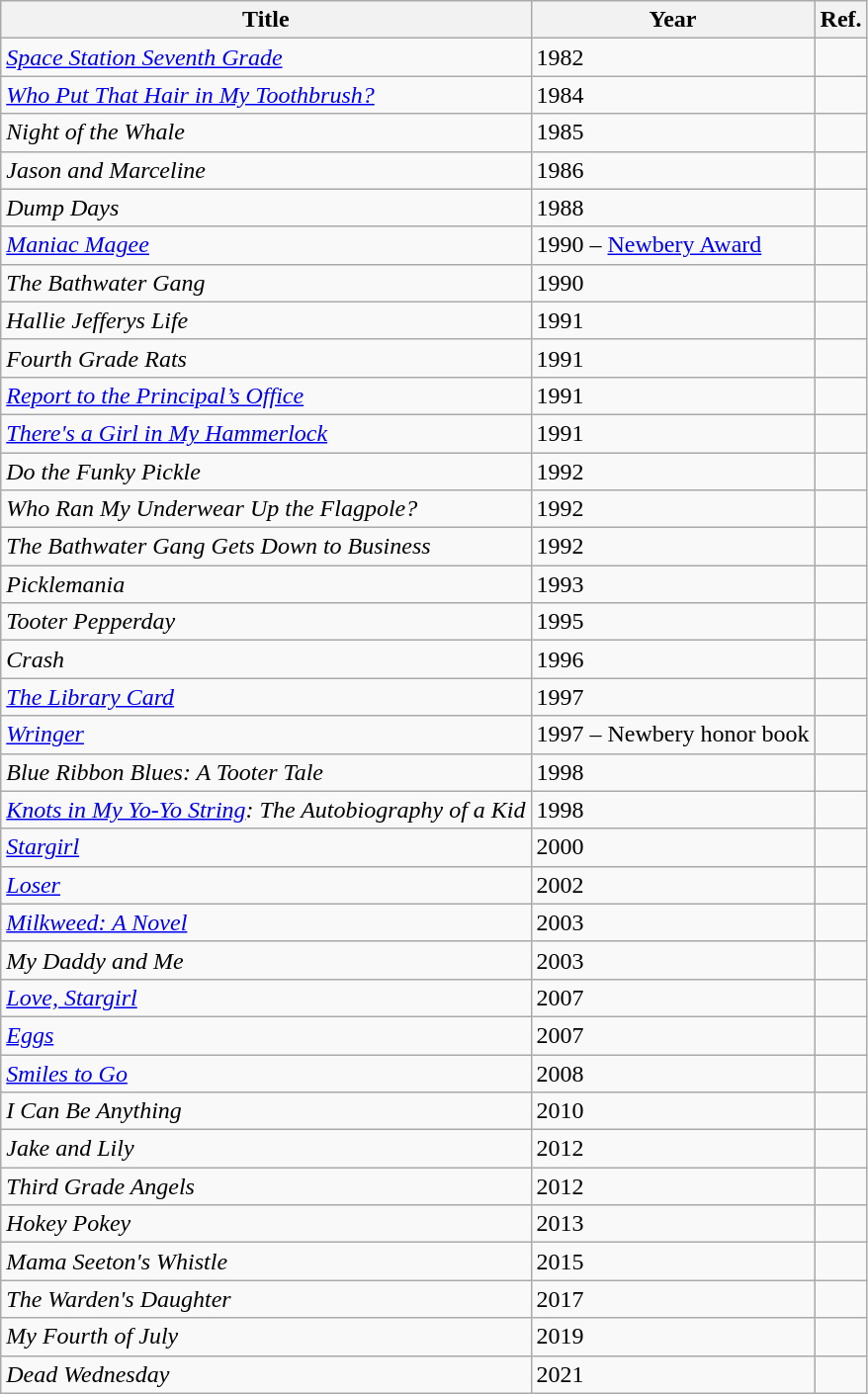<table class="wikitable sortable">
<tr>
<th>Title</th>
<th>Year</th>
<th class="unsortable">Ref.</th>
</tr>
<tr>
<td><em><a href='#'>Space Station Seventh Grade</a></em></td>
<td>1982</td>
<td></td>
</tr>
<tr>
<td><em><a href='#'>Who Put That Hair in My Toothbrush?</a></em></td>
<td>1984</td>
<td></td>
</tr>
<tr>
<td><em>Night of the Whale</em></td>
<td>1985</td>
<td></td>
</tr>
<tr>
<td><em>Jason and Marceline</em></td>
<td>1986</td>
<td></td>
</tr>
<tr>
<td><em>Dump Days</em></td>
<td>1988</td>
<td></td>
</tr>
<tr>
<td><em><a href='#'>Maniac Magee</a></em></td>
<td>1990 – <a href='#'>Newbery Award</a></td>
<td></td>
</tr>
<tr>
<td><em>The Bathwater Gang</em></td>
<td>1990</td>
<td></td>
</tr>
<tr>
<td><em>Hallie Jefferys Life</em></td>
<td>1991</td>
<td></td>
</tr>
<tr>
<td><em>Fourth Grade Rats</em></td>
<td>1991</td>
<td></td>
</tr>
<tr>
<td><em><a href='#'>Report to the Principal’s Office</a></em></td>
<td>1991</td>
<td></td>
</tr>
<tr>
<td><em><a href='#'>There's a Girl in My Hammerlock</a></em></td>
<td>1991</td>
<td></td>
</tr>
<tr>
<td><em>Do the Funky Pickle</em></td>
<td>1992</td>
<td></td>
</tr>
<tr>
<td><em>Who Ran My Underwear Up the Flagpole?</em></td>
<td>1992</td>
<td></td>
</tr>
<tr>
<td><em>The Bathwater Gang Gets Down to Business</em></td>
<td>1992</td>
<td></td>
</tr>
<tr>
<td><em>Picklemania</em></td>
<td>1993</td>
<td></td>
</tr>
<tr>
<td><em>Tooter Pepperday</em></td>
<td>1995</td>
<td></td>
</tr>
<tr>
<td><em>Crash</em></td>
<td>1996</td>
<td></td>
</tr>
<tr>
<td><em><a href='#'>The Library Card</a></em></td>
<td>1997</td>
<td></td>
</tr>
<tr>
<td><em><a href='#'>Wringer</a></em></td>
<td>1997 – Newbery honor book</td>
<td></td>
</tr>
<tr>
<td><em>Blue Ribbon Blues: A Tooter Tale</em></td>
<td>1998</td>
<td></td>
</tr>
<tr>
<td><em><a href='#'>Knots in My Yo-Yo String</a>: The Autobiography of a Kid</em></td>
<td>1998</td>
<td></td>
</tr>
<tr>
<td><em><a href='#'>Stargirl</a></em></td>
<td>2000</td>
<td></td>
</tr>
<tr>
<td><em><a href='#'>Loser</a></em></td>
<td>2002</td>
<td></td>
</tr>
<tr>
<td><em><a href='#'>Milkweed: A Novel</a></em></td>
<td>2003</td>
<td></td>
</tr>
<tr>
<td><em>My Daddy and Me</em></td>
<td>2003</td>
<td></td>
</tr>
<tr>
<td><em><a href='#'>Love, Stargirl</a></em></td>
<td>2007</td>
<td></td>
</tr>
<tr>
<td><em><a href='#'>Eggs</a> </em></td>
<td>2007</td>
<td></td>
</tr>
<tr>
<td><em><a href='#'>Smiles to Go</a></em></td>
<td>2008</td>
<td></td>
</tr>
<tr>
<td><em>I Can Be Anything</em></td>
<td>2010</td>
<td></td>
</tr>
<tr>
<td><em>Jake and Lily</em></td>
<td>2012</td>
<td></td>
</tr>
<tr>
<td><em>Third Grade Angels</em></td>
<td>2012</td>
<td></td>
</tr>
<tr>
<td><em>Hokey Pokey</em></td>
<td>2013</td>
<td></td>
</tr>
<tr>
<td><em>Mama Seeton's Whistle</em></td>
<td>2015</td>
<td></td>
</tr>
<tr>
<td><em>The Warden's Daughter</em></td>
<td>2017</td>
<td></td>
</tr>
<tr>
<td><em>My Fourth of July</em></td>
<td>2019</td>
<td></td>
</tr>
<tr>
<td><em>Dead Wednesday</em></td>
<td>2021</td>
</tr>
</table>
